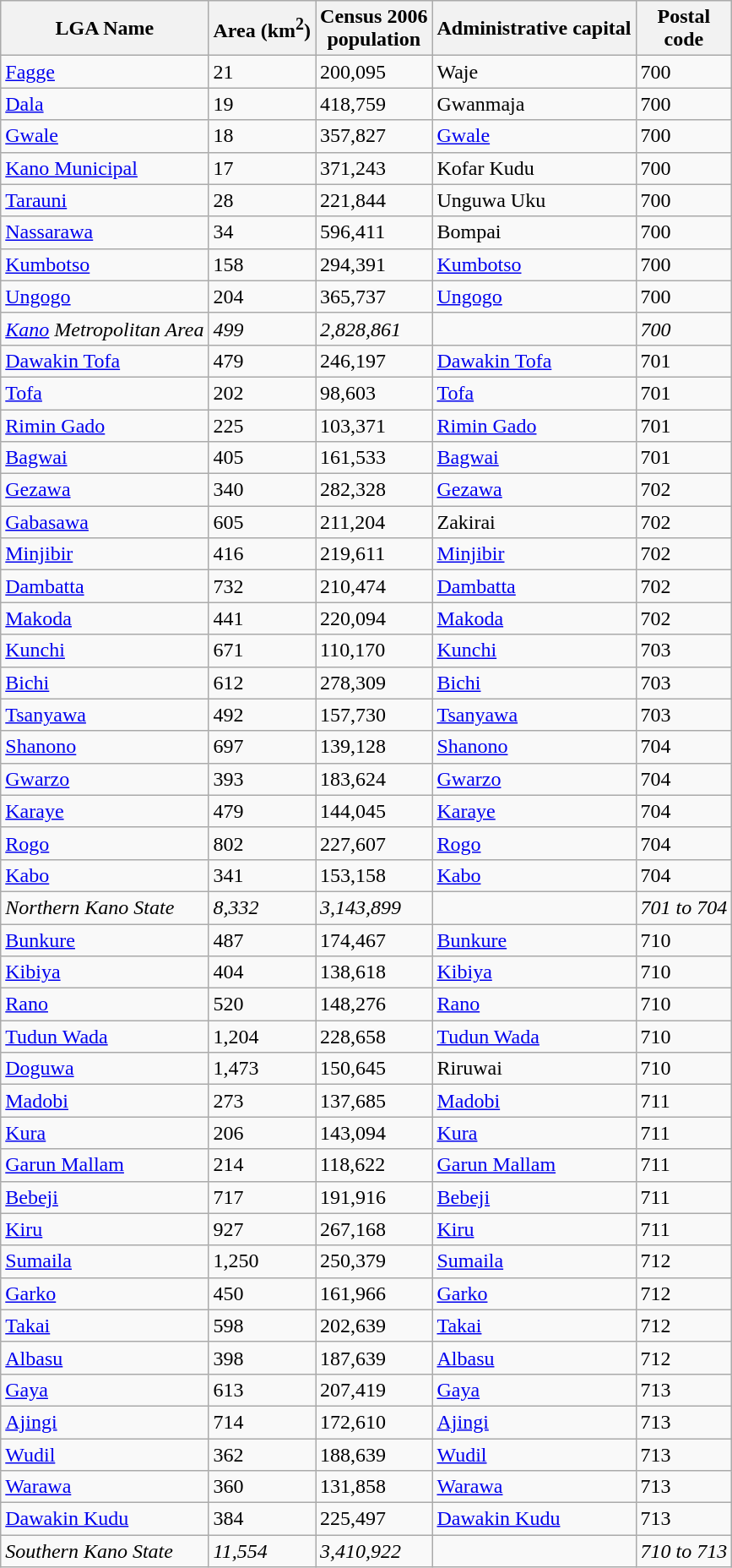<table class="sortable wikitable">
<tr>
<th>LGA Name</th>
<th>Area (km<sup>2</sup>)</th>
<th>Census 2006<br>population</th>
<th>Administrative capital</th>
<th>Postal<br>code</th>
</tr>
<tr>
<td><a href='#'>Fagge</a></td>
<td>21</td>
<td>200,095</td>
<td>Waje</td>
<td>700</td>
</tr>
<tr>
<td><a href='#'>Dala</a></td>
<td>19</td>
<td>418,759</td>
<td>Gwanmaja</td>
<td>700</td>
</tr>
<tr>
<td><a href='#'>Gwale</a></td>
<td>18</td>
<td>357,827</td>
<td><a href='#'>Gwale</a></td>
<td>700</td>
</tr>
<tr>
<td><a href='#'>Kano Municipal</a></td>
<td>17</td>
<td>371,243</td>
<td>Kofar Kudu</td>
<td>700</td>
</tr>
<tr>
<td><a href='#'>Tarauni</a></td>
<td>28</td>
<td>221,844</td>
<td>Unguwa Uku</td>
<td>700</td>
</tr>
<tr>
<td><a href='#'>Nassarawa</a></td>
<td>34</td>
<td>596,411</td>
<td>Bompai</td>
<td>700</td>
</tr>
<tr>
<td><a href='#'>Kumbotso</a></td>
<td>158</td>
<td>294,391</td>
<td><a href='#'>Kumbotso</a></td>
<td>700</td>
</tr>
<tr>
<td><a href='#'>Ungogo</a></td>
<td>204</td>
<td>365,737</td>
<td><a href='#'>Ungogo</a></td>
<td>700</td>
</tr>
<tr>
<td><em><a href='#'>Kano</a> Metropolitan Area</em></td>
<td><em>499</em></td>
<td><em>2,828,861</em></td>
<td></td>
<td><em>700</em></td>
</tr>
<tr>
<td><a href='#'>Dawakin Tofa</a></td>
<td>479</td>
<td>246,197</td>
<td><a href='#'>Dawakin Tofa</a></td>
<td>701</td>
</tr>
<tr>
<td><a href='#'>Tofa</a></td>
<td>202</td>
<td>98,603</td>
<td><a href='#'>Tofa</a></td>
<td>701</td>
</tr>
<tr>
<td><a href='#'>Rimin Gado</a></td>
<td>225</td>
<td>103,371</td>
<td><a href='#'>Rimin Gado</a></td>
<td>701</td>
</tr>
<tr>
<td><a href='#'>Bagwai</a></td>
<td>405</td>
<td>161,533</td>
<td><a href='#'>Bagwai</a></td>
<td>701</td>
</tr>
<tr>
<td><a href='#'>Gezawa</a></td>
<td>340</td>
<td>282,328</td>
<td><a href='#'>Gezawa</a></td>
<td>702</td>
</tr>
<tr>
<td><a href='#'>Gabasawa</a></td>
<td>605</td>
<td>211,204</td>
<td>Zakirai</td>
<td>702</td>
</tr>
<tr>
<td><a href='#'>Minjibir</a></td>
<td>416</td>
<td>219,611</td>
<td><a href='#'>Minjibir</a></td>
<td>702</td>
</tr>
<tr>
<td><a href='#'>Dambatta</a></td>
<td>732</td>
<td>210,474</td>
<td><a href='#'>Dambatta</a></td>
<td>702</td>
</tr>
<tr>
<td><a href='#'>Makoda</a></td>
<td>441</td>
<td>220,094</td>
<td><a href='#'>Makoda</a></td>
<td>702</td>
</tr>
<tr>
<td><a href='#'>Kunchi</a></td>
<td>671</td>
<td>110,170</td>
<td><a href='#'>Kunchi</a></td>
<td>703</td>
</tr>
<tr>
<td><a href='#'>Bichi</a></td>
<td>612</td>
<td>278,309</td>
<td><a href='#'>Bichi</a></td>
<td>703</td>
</tr>
<tr>
<td><a href='#'>Tsanyawa</a></td>
<td>492</td>
<td>157,730</td>
<td><a href='#'>Tsanyawa</a></td>
<td>703</td>
</tr>
<tr>
<td><a href='#'>Shanono</a></td>
<td>697</td>
<td>139,128</td>
<td><a href='#'>Shanono</a></td>
<td>704</td>
</tr>
<tr>
<td><a href='#'>Gwarzo</a></td>
<td>393</td>
<td>183,624</td>
<td><a href='#'>Gwarzo</a></td>
<td>704</td>
</tr>
<tr>
<td><a href='#'>Karaye</a></td>
<td>479</td>
<td>144,045</td>
<td><a href='#'>Karaye</a></td>
<td>704</td>
</tr>
<tr>
<td><a href='#'>Rogo</a></td>
<td>802</td>
<td>227,607</td>
<td><a href='#'>Rogo</a></td>
<td>704</td>
</tr>
<tr>
<td><a href='#'>Kabo</a></td>
<td>341</td>
<td>153,158</td>
<td><a href='#'>Kabo</a></td>
<td>704</td>
</tr>
<tr>
<td><em>Northern Kano State</em></td>
<td><em>8,332</em></td>
<td><em>3,143,899</em></td>
<td></td>
<td><em>701 to 704</em></td>
</tr>
<tr>
<td><a href='#'>Bunkure</a></td>
<td>487</td>
<td>174,467</td>
<td><a href='#'>Bunkure</a></td>
<td>710</td>
</tr>
<tr>
<td><a href='#'>Kibiya</a></td>
<td>404</td>
<td>138,618</td>
<td><a href='#'>Kibiya</a></td>
<td>710</td>
</tr>
<tr>
<td><a href='#'>Rano</a></td>
<td>520</td>
<td>148,276</td>
<td><a href='#'>Rano</a></td>
<td>710</td>
</tr>
<tr>
<td><a href='#'>Tudun Wada</a></td>
<td>1,204</td>
<td>228,658</td>
<td><a href='#'>Tudun Wada</a></td>
<td>710</td>
</tr>
<tr>
<td><a href='#'>Doguwa</a></td>
<td>1,473</td>
<td>150,645</td>
<td>Riruwai</td>
<td>710</td>
</tr>
<tr>
<td><a href='#'>Madobi</a></td>
<td>273</td>
<td>137,685</td>
<td><a href='#'>Madobi</a></td>
<td>711</td>
</tr>
<tr>
<td><a href='#'>Kura</a></td>
<td>206</td>
<td>143,094</td>
<td><a href='#'>Kura</a></td>
<td>711</td>
</tr>
<tr>
<td><a href='#'>Garun Mallam</a></td>
<td>214</td>
<td>118,622</td>
<td><a href='#'>Garun Mallam</a></td>
<td>711</td>
</tr>
<tr>
<td><a href='#'>Bebeji</a></td>
<td>717</td>
<td>191,916</td>
<td><a href='#'>Bebeji</a></td>
<td>711</td>
</tr>
<tr>
<td><a href='#'>Kiru</a></td>
<td>927</td>
<td>267,168</td>
<td><a href='#'>Kiru</a></td>
<td>711</td>
</tr>
<tr>
<td><a href='#'>Sumaila</a></td>
<td>1,250</td>
<td>250,379</td>
<td><a href='#'>Sumaila</a></td>
<td>712</td>
</tr>
<tr>
<td><a href='#'>Garko</a></td>
<td>450</td>
<td>161,966</td>
<td><a href='#'>Garko</a></td>
<td>712</td>
</tr>
<tr>
<td><a href='#'>Takai</a></td>
<td>598</td>
<td>202,639</td>
<td><a href='#'>Takai</a></td>
<td>712</td>
</tr>
<tr>
<td><a href='#'>Albasu</a></td>
<td>398</td>
<td>187,639</td>
<td><a href='#'>Albasu</a></td>
<td>712</td>
</tr>
<tr>
<td><a href='#'>Gaya</a></td>
<td>613</td>
<td>207,419</td>
<td><a href='#'>Gaya</a></td>
<td>713</td>
</tr>
<tr>
<td><a href='#'>Ajingi</a></td>
<td>714</td>
<td>172,610</td>
<td><a href='#'>Ajingi</a></td>
<td>713</td>
</tr>
<tr>
<td><a href='#'>Wudil</a></td>
<td>362</td>
<td>188,639</td>
<td><a href='#'>Wudil</a></td>
<td>713</td>
</tr>
<tr>
<td><a href='#'>Warawa</a></td>
<td>360</td>
<td>131,858</td>
<td><a href='#'>Warawa</a></td>
<td>713</td>
</tr>
<tr>
<td><a href='#'>Dawakin Kudu</a></td>
<td>384</td>
<td>225,497</td>
<td><a href='#'>Dawakin Kudu</a></td>
<td>713</td>
</tr>
<tr>
<td><em>Southern Kano State</em></td>
<td><em>11,554</em></td>
<td><em>3,410,922</em></td>
<td></td>
<td><em>710 to 713</em></td>
</tr>
</table>
